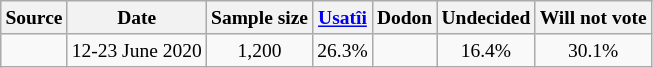<table class="wikitable" style="text-align:center; font-size:small;">
<tr>
<th>Source</th>
<th>Date</th>
<th>Sample size</th>
<th><a href='#'>Usatîi</a><br></th>
<th>Dodon<br></th>
<th>Undecided</th>
<th>Will not vote</th>
</tr>
<tr>
<td></td>
<td>12-23 June 2020</td>
<td>1,200</td>
<td>26.3%</td>
<td></td>
<td>16.4%</td>
<td>30.1%</td>
</tr>
</table>
